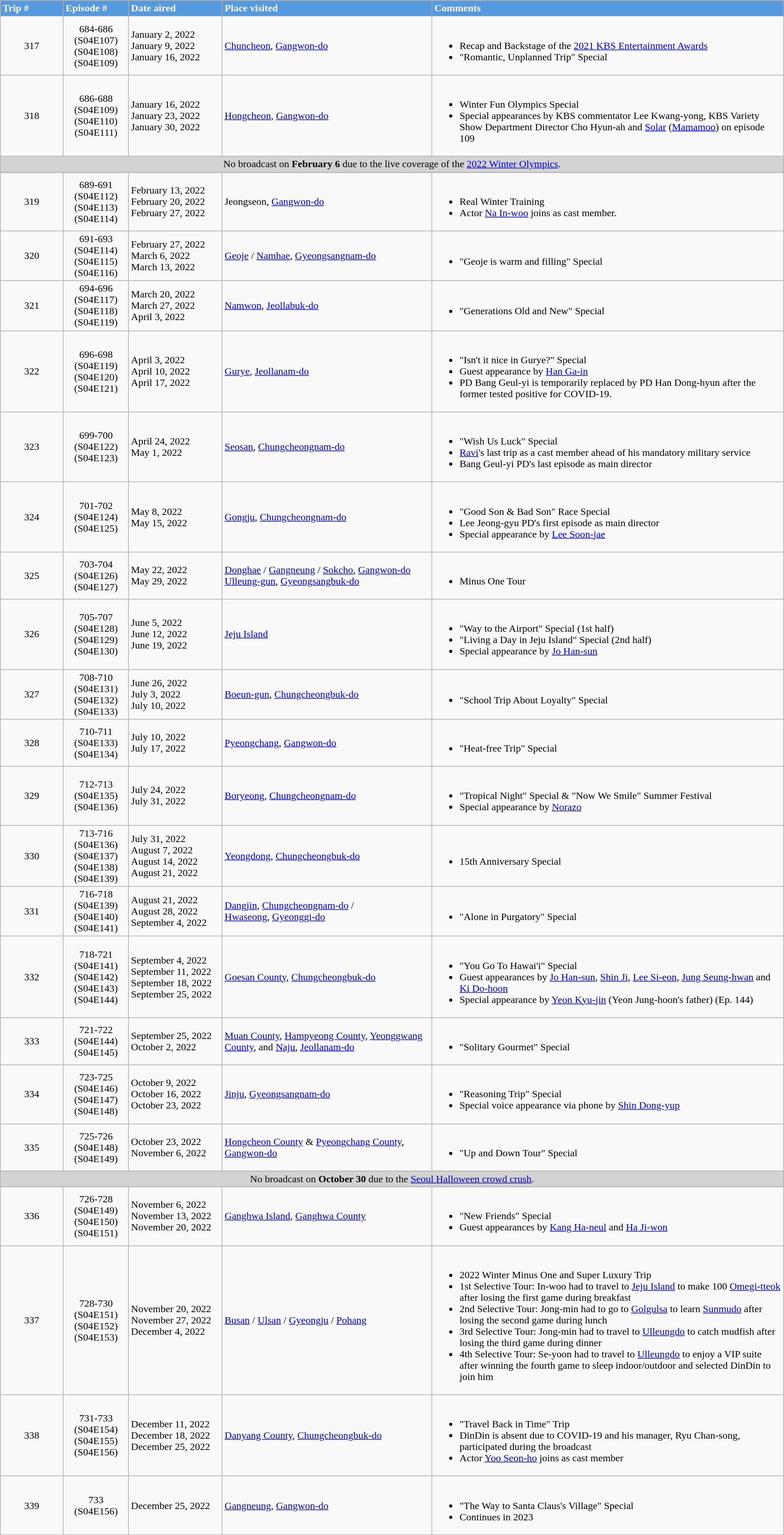<table class="wikitable">
<tr>
<th style="text-align:left; background:#5599df; color:#fff; width:100px;">Trip #</th>
<th style="text-align:left; background:#5599df; color:#fff; width:100px;">Episode #</th>
<th style="text-align:left; background:#5599df; color:#fff; width:150px;">Date aired</th>
<th style="text-align:left; background:#5599df; color:#fff; width:350px;">Place visited</th>
<th style="text-align:left; background:#5599df; color:#fff; width:600px;">Comments</th>
</tr>
<tr>
<td style="text-align:center;">317</td>
<td style="text-align:center;">684-686<br>(S04E107)<br>(S04E108)<br>(S04E109)</td>
<td align="left">January 2, 2022<br>January 9, 2022<br>January 16, 2022</td>
<td align="left"><a href='#'>Chuncheon</a>, <a href='#'>Gangwon-do</a></td>
<td align="left"><br><ul><li>Recap and Backstage of the <a href='#'>2021 KBS Entertainment Awards</a></li><li>"Romantic, Unplanned Trip" Special</li></ul></td>
</tr>
<tr>
<td style="text-align:center;">318</td>
<td style="text-align:center;">686-688<br>(S04E109)<br>(S04E110)<br>(S04E111)</td>
<td align="left">January 16, 2022<br>January 23, 2022<br>January 30, 2022</td>
<td align="left"><a href='#'>Hongcheon</a>, <a href='#'>Gangwon-do</a></td>
<td align="left"><br><ul><li>Winter Fun Olympics Special</li><li>Special appearances by KBS commentator Lee Kwang-yong, KBS Variety Show Department Director Cho Hyun-ah and <a href='#'>Solar</a> (<a href='#'>Mamamoo</a>) on episode 109</li></ul></td>
</tr>
<tr>
<td colspan="5" style="text-align:center;background:Lightgray">No broadcast on <strong>February 6</strong> due to the live coverage of the <a href='#'>2022 Winter Olympics</a>.</td>
</tr>
<tr>
</tr>
<tr>
<td style="text-align:center;">319</td>
<td style="text-align:center;">689-691<br>(S04E112)<br>(S04E113)<br>(S04E114)</td>
<td align="left">February 13, 2022<br>February 20, 2022<br>February 27, 2022</td>
<td align="left">Jeongseon, <a href='#'>Gangwon-do</a></td>
<td align="left"><br><ul><li>Real Winter Training</li><li>Actor <a href='#'>Na In-woo</a> joins as cast member.</li></ul></td>
</tr>
<tr>
<td style="text-align:center;">320</td>
<td style="text-align:center;">691-693<br>(S04E114)<br>(S04E115)<br>(S04E116)</td>
<td align="left">February 27, 2022<br>March 6, 2022<br>March 13, 2022<br></td>
<td align="left"><a href='#'>Geoje</a> / <a href='#'>Namhae</a>, <a href='#'>Gyeongsangnam-do</a></td>
<td align="left"><br><ul><li>"Geoje is warm and filling" Special</li></ul></td>
</tr>
<tr>
<td style="text-align:center;">321</td>
<td style="text-align:center;">694-696<br>(S04E117)<br>(S04E118)<br>(S04E119)</td>
<td align="left">March 20, 2022<br>March 27, 2022<br>April 3, 2022</td>
<td align="left"><a href='#'>Namwon</a>, <a href='#'>Jeollabuk-do</a></td>
<td align="left"><br><ul><li>"Generations Old and New" Special</li></ul></td>
</tr>
<tr>
<td style="text-align:center;">322</td>
<td style="text-align:center;">696-698<br>(S04E119)<br>(S04E120)<br>(S04E121)</td>
<td align="left">April 3, 2022<br>April 10, 2022<br>April 17, 2022</td>
<td align="left"><a href='#'>Gurye</a>, <a href='#'>Jeollanam-do</a></td>
<td align="left"><br><ul><li>"Isn't it nice in Gurye?" Special</li><li>Guest appearance by <a href='#'>Han Ga-in</a></li><li>PD Bang Geul-yi is temporarily replaced by PD Han Dong-hyun after the former tested positive for COVID-19.</li></ul></td>
</tr>
<tr>
<td style="text-align:center;">323</td>
<td style="text-align:center;">699-700<br>(S04E122)<br>(S04E123)</td>
<td align="left">April 24, 2022<br>May 1, 2022</td>
<td align="left"><a href='#'>Seosan</a>, <a href='#'>Chungcheongnam-do</a></td>
<td align="left"><br><ul><li>"Wish Us Luck" Special</li><li><a href='#'>Ravi</a>'s last trip as a cast member ahead of his mandatory military service</li><li>Bang Geul-yi PD's last episode as main director</li></ul></td>
</tr>
<tr>
<td style="text-align:center;">324</td>
<td style="text-align:center;">701-702<br>(S04E124)<br>(S04E125)</td>
<td align="left">May 8, 2022<br>May 15, 2022</td>
<td align="left"><a href='#'>Gongju</a>, <a href='#'>Chungcheongnam-do</a></td>
<td align="left"><br><ul><li>"Good Son & Bad Son" Race Special</li><li>Lee Jeong-gyu PD's first episode as main director</li><li>Special appearance by <a href='#'>Lee Soon-jae</a></li></ul></td>
</tr>
<tr>
<td style="text-align:center;">325</td>
<td style="text-align:center;">703-704<br>(S04E126)<br>(S04E127)</td>
<td align="left">May 22, 2022<br>May 29, 2022</td>
<td align="left"><a href='#'>Donghae</a> / <a href='#'>Gangneung</a> / <a href='#'>Sokcho</a>, <a href='#'>Gangwon-do</a><br><a href='#'>Ulleung-gun</a>, <a href='#'>Gyeongsangbuk-do</a></td>
<td align="left"><br><ul><li>Minus One Tour</li></ul></td>
</tr>
<tr>
<td style="text-align:center;">326</td>
<td style="text-align:center;">705-707<br>(S04E128)<br>(S04E129)<br>(S04E130)</td>
<td align="left">June 5, 2022<br>June 12, 2022<br>June 19, 2022</td>
<td align="left"><a href='#'>Jeju Island</a></td>
<td align="left"><br><ul><li>"Way to the Airport" Special (1st half)</li><li>"Living a Day in Jeju Island" Special (2nd half)</li><li>Special appearance by <a href='#'>Jo Han-sun</a></li></ul></td>
</tr>
<tr>
<td style="text-align:center;">327</td>
<td style="text-align:center;">708-710<br>(S04E131)<br>(S04E132)<br>(S04E133)</td>
<td align="left">June 26, 2022<br>July 3, 2022<br>July 10, 2022</td>
<td align="left"><a href='#'>Boeun-gun</a>, <a href='#'>Chungcheongbuk-do</a></td>
<td align="left"><br><ul><li>"School Trip About Loyalty" Special</li></ul></td>
</tr>
<tr>
<td style="text-align:center;">328</td>
<td style="text-align:center;">710-711<br>(S04E133)<br>(S04E134)</td>
<td align="left">July 10, 2022<br>July 17, 2022</td>
<td align="left"><a href='#'>Pyeongchang</a>, <a href='#'>Gangwon-do</a></td>
<td align="left"><br><ul><li>"Heat-free Trip" Special</li></ul></td>
</tr>
<tr>
<td style="text-align:center;">329</td>
<td style="text-align:center;">712-713<br>(S04E135)<br>(S04E136)</td>
<td align="left">July 24, 2022<br>July 31, 2022</td>
<td align="left"><a href='#'>Boryeong</a>, <a href='#'>Chungcheongnam-do</a></td>
<td align="left"><br><ul><li>"Tropical Night" Special & "Now We Smile" Summer Festival</li><li>Special appearance by <a href='#'>Norazo</a></li></ul></td>
</tr>
<tr>
<td style="text-align:center;">330</td>
<td style="text-align:center;">713-716<br>(S04E136)<br>(S04E137)<br>(S04E138)<br>(S04E139)</td>
<td align="left">July 31, 2022<br>August 7, 2022<br>August 14, 2022<br> August 21, 2022</td>
<td align="left"><a href='#'>Yeongdong</a>, <a href='#'>Chungcheongbuk-do</a></td>
<td align="left"><br><ul><li>15th Anniversary Special</li></ul></td>
</tr>
<tr>
<td style="text-align:center;">331</td>
<td style="text-align:center;">716-718<br>(S04E139)<br>(S04E140)<br>(S04E141)</td>
<td align="left">August 21, 2022<br>August 28, 2022<br>September 4, 2022</td>
<td align="left"><a href='#'>Dangjin</a>, <a href='#'>Chungcheongnam-do</a> /<br><a href='#'>Hwaseong</a>, <a href='#'>Gyeonggi-do</a></td>
<td align="left"><br><ul><li>"Alone in Purgatory" Special</li></ul></td>
</tr>
<tr>
<td style="text-align:center;">332</td>
<td style="text-align:center;">718-721<br>(S04E141)<br>(S04E142)<br>(S04E143)<br>(S04E144)</td>
<td align="left">September 4, 2022<br>September 11, 2022<br>September 18, 2022<br>September 25, 2022</td>
<td align="left"><a href='#'>Goesan County</a>, <a href='#'>Chungcheongbuk-do</a></td>
<td align="left"><br><ul><li>"You Go To Hawai'i" Special</li><li>Guest appearances by <a href='#'>Jo Han-sun</a>, <a href='#'>Shin Ji</a>, <a href='#'>Lee Si-eon</a>, <a href='#'>Jung Seung-hwan</a> and <a href='#'>Ki Do-hoon</a></li><li>Special appearance by <a href='#'>Yeon Kyu-jin</a> (Yeon Jung-hoon's father) (Ep. 144)</li></ul></td>
</tr>
<tr>
<td style="text-align:center;">333</td>
<td style="text-align:center;">721-722<br>(S04E144)<br>(S04E145)</td>
<td align="left">September 25, 2022<br>October 2, 2022</td>
<td align="left"><a href='#'>Muan County</a>, <a href='#'>Hampyeong County</a>, <a href='#'>Yeonggwang County</a>, and <a href='#'>Naju</a>, <a href='#'>Jeollanam-do</a></td>
<td align="left"><br><ul><li>"Solitary Gourmet" Special</li></ul></td>
</tr>
<tr>
<td style="text-align:center;">334</td>
<td style="text-align:center;">723-725<br>(S04E146)<br>(S04E147)<br>(S04E148)</td>
<td align="left">October 9, 2022<br>October 16, 2022<br>October 23, 2022</td>
<td align="left"><a href='#'>Jinju</a>, <a href='#'>Gyeongsangnam-do</a></td>
<td align="left"><br><ul><li>"Reasoning Trip" Special</li><li>Special voice appearance via phone by <a href='#'>Shin Dong-yup</a></li></ul></td>
</tr>
<tr>
<td style="text-align:center;">335</td>
<td style="text-align:center;">725-726<br>(S04E148)<br>(S04E149)</td>
<td align="left">October 23, 2022<br>November 6, 2022</td>
<td align="left"><a href='#'>Hongcheon County</a> & <a href='#'>Pyeongchang County</a>, <a href='#'>Gangwon-do</a></td>
<td align="left"><br><ul><li>"Up and Down Tour" Special</li></ul></td>
</tr>
<tr>
<td colspan="5" style="text-align:center;background:Lightgray">No broadcast on <strong>October 30</strong> due to the <a href='#'>Seoul Halloween crowd crush</a>.</td>
</tr>
<tr>
<td style="text-align:center;">336</td>
<td style="text-align:center;">726-728<br>(S04E149)<br>(S04E150)<br>(S04E151)</td>
<td align="left">November 6, 2022<br>November 13, 2022<br>November 20, 2022</td>
<td align="left"><a href='#'>Ganghwa Island</a>, <a href='#'>Ganghwa County</a></td>
<td align="left"><br><ul><li>"New Friends" Special</li><li>Guest appearances by <a href='#'>Kang Ha-neul</a> and <a href='#'>Ha Ji-won</a></li></ul></td>
</tr>
<tr>
<td style="text-align:center;">337</td>
<td style="text-align:center;">728-730<br>(S04E151)<br>(S04E152)<br>(S04E153)</td>
<td align="left">November 20, 2022<br>November 27, 2022<br>December 4, 2022</td>
<td align="left"><a href='#'>Busan</a> / <a href='#'>Ulsan</a> / <a href='#'>Gyeongju</a> / <a href='#'>Pohang</a></td>
<td align="left"><br><ul><li>2022 Winter Minus One and Super Luxury Trip</li><li>1st Selective Tour: In-woo had to travel to <a href='#'>Jeju Island</a> to make 100 <a href='#'>Omegi-tteok</a> after losing the first game during breakfast</li><li>2nd Selective Tour: Jong-min had to go to <a href='#'>Golgulsa</a> to learn <a href='#'>Sunmudo</a> after losing the second game during lunch</li><li>3rd Selective Tour: Jong-min had to travel to <a href='#'>Ulleungdo</a> to catch mudfish after losing the third game during dinner</li><li>4th Selective Tour: Se-yoon had to travel to <a href='#'>Ulleungdo</a> to enjoy a VIP suite after winning the fourth game to sleep indoor/outdoor and selected DinDin to join him</li></ul></td>
</tr>
<tr>
<td style="text-align:center;">338</td>
<td style="text-align:center;">731-733<br>(S04E154)<br>(S04E155)<br>(S04E156)</td>
<td align="left">December 11, 2022<br>December 18, 2022<br>December 25, 2022</td>
<td align="left"><a href='#'>Danyang County</a>, <a href='#'>Chungcheongbuk-do</a></td>
<td align="left"><br><ul><li>"Travel Back in Time" Trip</li><li>DinDin is absent due to COVID-19 and his manager, Ryu Chan-song, participated during the broadcast</li><li>Actor <a href='#'>Yoo Seon-ho</a> joins as cast member</li></ul></td>
</tr>
<tr>
<td style="text-align:center;">339</td>
<td style="text-align:center;">733<br>(S04E156)</td>
<td align="left">December 25, 2022</td>
<td align="left"><a href='#'>Gangneung</a>, <a href='#'>Gangwon-do</a></td>
<td align="left"><br><ul><li>"The Way to Santa Claus's Village" Special</li><li>Continues in 2023</li></ul></td>
</tr>
</table>
